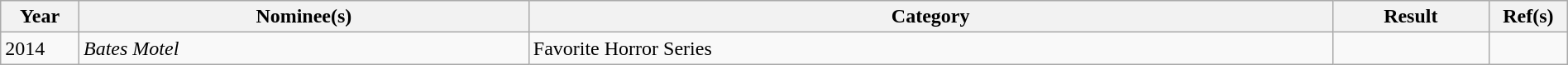<table class="wikitable" width=100%>
<tr>
<th width=5%>Year</th>
<th>Nominee(s)</th>
<th>Category</th>
<th width=10%>Result</th>
<th width=5%>Ref(s)</th>
</tr>
<tr>
<td>2014</td>
<td><em>Bates Motel</em></td>
<td>Favorite Horror Series</td>
<td></td>
<td></td>
</tr>
</table>
